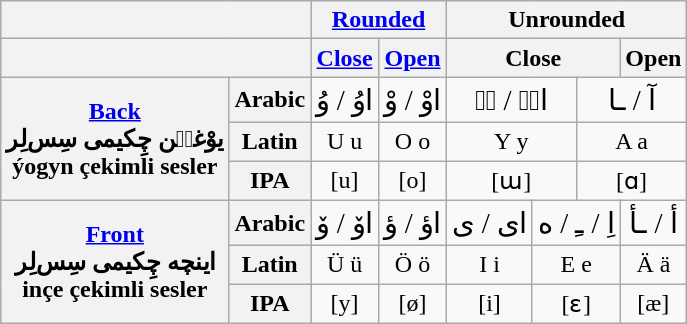<table class="wikitable" style="text-align:center;">
<tr>
<th colspan=2></th>
<th colspan=2><a href='#'>Rounded</a></th>
<th colspan=4>Unrounded</th>
</tr>
<tr>
<th colspan=2></th>
<th><a href='#'>Close</a></th>
<th><a href='#'>Open</a></th>
<th colspan=3>Close</th>
<th colspan=2>Open</th>
</tr>
<tr>
<th rowspan=3><a href='#'>Back</a><br>یوْغیٛن چِکیمی سِس‌لِر<br>ýogyn çekimli sesler</th>
<th>Arabic</th>
<td><big>اوُ / وُ</big></td>
<td><big>اوْ / وْ</big></td>
<td colspan=2><big>ایٛ / یٛ</big></td>
<td colspan=2><big>آ / ‍ـا</big></td>
</tr>
<tr>
<th>Latin</th>
<td>U u</td>
<td>O o</td>
<td colspan=2>Y y</td>
<td colspan=2>A a</td>
</tr>
<tr>
<th>IPA</th>
<td>[u]</td>
<td>[o]</td>
<td colspan=2>[ɯ]</td>
<td colspan=2>[ɑ]</td>
</tr>
<tr>
<th rowspan=3><a href='#'>Front</a><br>اینچه چِکیمی سِس‌لِر<br>inçe çekimli sesler</th>
<th>Arabic</th>
<td><big>اۆ / ۆ</big></td>
<td><big>اؤ / ؤ</big></td>
<td colspan=1><big>ای / ی</big></td>
<td colspan=2><big>اِ / ـِ / ه</big></td>
<td><big>أ / ـأ</big></td>
</tr>
<tr>
<th>Latin</th>
<td>Ü ü</td>
<td>Ö ö</td>
<td colspan=1>I i</td>
<td colspan=2>E e</td>
<td>Ä ä</td>
</tr>
<tr>
<th>IPA</th>
<td>[y]</td>
<td>[ø]</td>
<td colspan=1>[i]</td>
<td colspan=2>[ɛ]</td>
<td>[æ]</td>
</tr>
</table>
